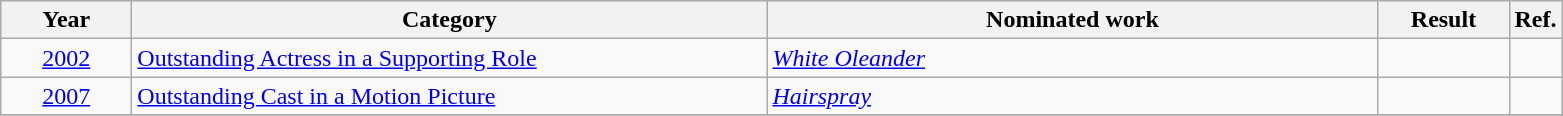<table class=wikitable>
<tr>
<th scope="col" style="width:5em;">Year</th>
<th scope="col" style="width:26em;">Category</th>
<th scope="col" style="width:25em;">Nominated work</th>
<th scope="col" style="width:5em;">Result</th>
<th>Ref.</th>
</tr>
<tr>
<td style="text-align:center;"><a href='#'>2002</a></td>
<td><a href='#'>Outstanding Actress in a Supporting Role</a></td>
<td><em><a href='#'>White Oleander</a></em></td>
<td></td>
<td style="text-align:center;"></td>
</tr>
<tr>
<td style="text-align:center;"><a href='#'>2007</a></td>
<td><a href='#'>Outstanding Cast in a Motion Picture</a></td>
<td><em><a href='#'>Hairspray</a></em></td>
<td></td>
<td style="text-align:center;"></td>
</tr>
<tr>
</tr>
</table>
